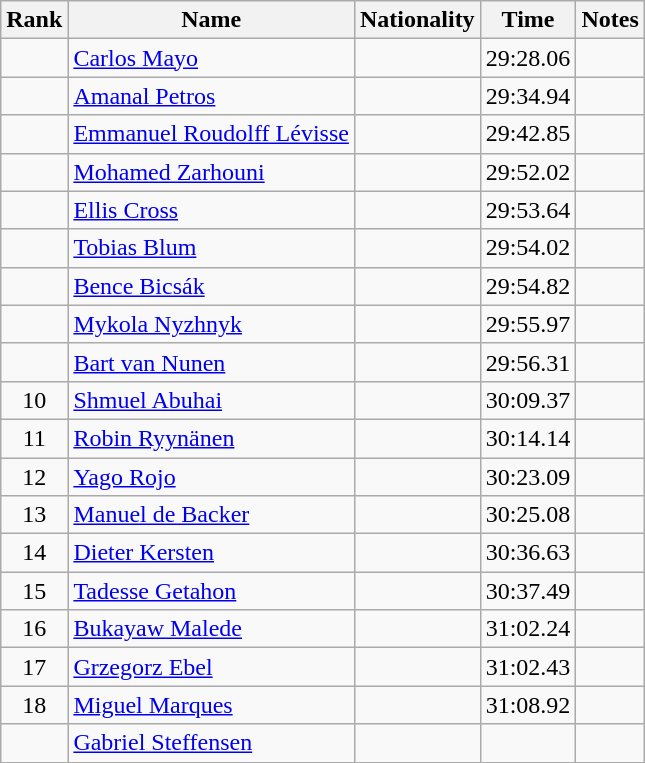<table class="wikitable sortable" style="text-align:center">
<tr>
<th>Rank</th>
<th>Name</th>
<th>Nationality</th>
<th>Time</th>
<th>Notes</th>
</tr>
<tr>
<td></td>
<td align=left><a href='#'>Carlos Mayo</a></td>
<td align=left></td>
<td>29:28.06</td>
<td></td>
</tr>
<tr>
<td></td>
<td align=left><a href='#'>Amanal Petros</a></td>
<td align=left></td>
<td>29:34.94</td>
<td></td>
</tr>
<tr>
<td></td>
<td align=left><a href='#'>Emmanuel Roudolff Lévisse</a></td>
<td align=left></td>
<td>29:42.85</td>
<td></td>
</tr>
<tr>
<td></td>
<td align=left><a href='#'>Mohamed Zarhouni</a></td>
<td align=left></td>
<td>29:52.02</td>
<td></td>
</tr>
<tr>
<td></td>
<td align=left><a href='#'>Ellis Cross</a></td>
<td align=left></td>
<td>29:53.64</td>
<td></td>
</tr>
<tr>
<td></td>
<td align=left><a href='#'>Tobias Blum</a></td>
<td align=left></td>
<td>29:54.02</td>
<td></td>
</tr>
<tr>
<td></td>
<td align=left><a href='#'>Bence Bicsák</a></td>
<td align=left></td>
<td>29:54.82</td>
<td></td>
</tr>
<tr>
<td></td>
<td align=left><a href='#'>Mykola Nyzhnyk</a></td>
<td align=left></td>
<td>29:55.97</td>
<td></td>
</tr>
<tr>
<td></td>
<td align=left><a href='#'>Bart van Nunen</a></td>
<td align=left></td>
<td>29:56.31</td>
<td></td>
</tr>
<tr>
<td>10</td>
<td align=left><a href='#'>Shmuel Abuhai</a></td>
<td align=left></td>
<td>30:09.37</td>
<td></td>
</tr>
<tr>
<td>11</td>
<td align=left><a href='#'>Robin Ryynänen</a></td>
<td align=left></td>
<td>30:14.14</td>
<td></td>
</tr>
<tr>
<td>12</td>
<td align=left><a href='#'>Yago Rojo</a></td>
<td align=left></td>
<td>30:23.09</td>
<td></td>
</tr>
<tr>
<td>13</td>
<td align=left><a href='#'>Manuel de Backer</a></td>
<td align=left></td>
<td>30:25.08</td>
<td></td>
</tr>
<tr>
<td>14</td>
<td align=left><a href='#'>Dieter Kersten</a></td>
<td align=left></td>
<td>30:36.63</td>
<td></td>
</tr>
<tr>
<td>15</td>
<td align=left><a href='#'>Tadesse Getahon</a></td>
<td align=left></td>
<td>30:37.49</td>
<td></td>
</tr>
<tr>
<td>16</td>
<td align=left><a href='#'>Bukayaw Malede</a></td>
<td align=left></td>
<td>31:02.24</td>
<td></td>
</tr>
<tr>
<td>17</td>
<td align=left><a href='#'>Grzegorz Ebel</a></td>
<td align=left></td>
<td>31:02.43</td>
<td></td>
</tr>
<tr>
<td>18</td>
<td align=left><a href='#'>Miguel Marques</a></td>
<td align=left></td>
<td>31:08.92</td>
<td></td>
</tr>
<tr>
<td></td>
<td align=left><a href='#'>Gabriel Steffensen</a></td>
<td align=left></td>
<td></td>
<td></td>
</tr>
</table>
